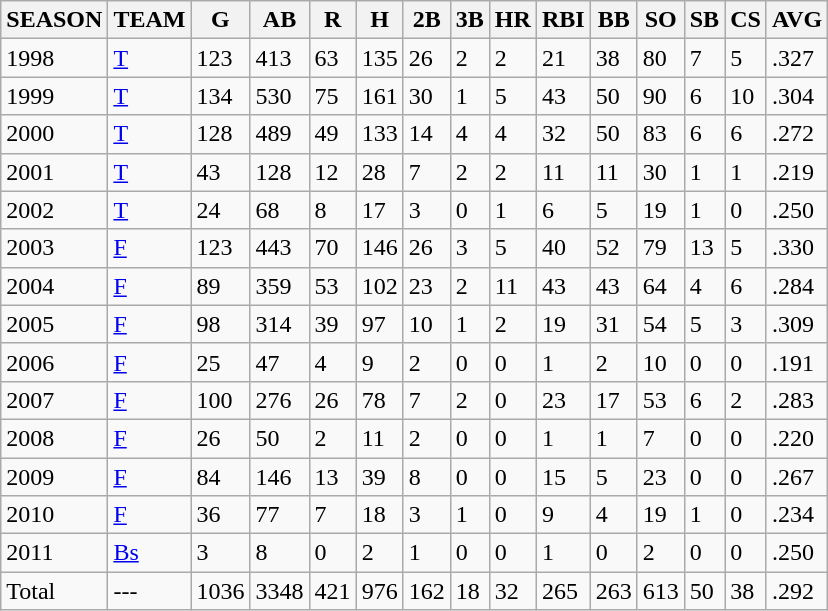<table class="wikitable">
<tr>
<th>SEASON</th>
<th>TEAM</th>
<th>G</th>
<th>AB</th>
<th>R</th>
<th>H</th>
<th>2B</th>
<th>3B</th>
<th>HR</th>
<th>RBI</th>
<th>BB</th>
<th>SO</th>
<th>SB</th>
<th>CS</th>
<th>AVG</th>
</tr>
<tr>
<td>1998</td>
<td><a href='#'>T</a></td>
<td>123</td>
<td>413</td>
<td>63</td>
<td>135</td>
<td>26</td>
<td>2</td>
<td>2</td>
<td>21</td>
<td>38</td>
<td>80</td>
<td>7</td>
<td>5</td>
<td>.327</td>
</tr>
<tr>
<td>1999</td>
<td><a href='#'>T</a></td>
<td>134</td>
<td>530</td>
<td>75</td>
<td>161</td>
<td>30</td>
<td>1</td>
<td>5</td>
<td>43</td>
<td>50</td>
<td>90</td>
<td>6</td>
<td>10</td>
<td>.304</td>
</tr>
<tr>
<td>2000</td>
<td><a href='#'>T</a></td>
<td>128</td>
<td>489</td>
<td>49</td>
<td>133</td>
<td>14</td>
<td>4</td>
<td>4</td>
<td>32</td>
<td>50</td>
<td>83</td>
<td>6</td>
<td>6</td>
<td>.272</td>
</tr>
<tr>
<td>2001</td>
<td><a href='#'>T</a></td>
<td>43</td>
<td>128</td>
<td>12</td>
<td>28</td>
<td>7</td>
<td>2</td>
<td>2</td>
<td>11</td>
<td>11</td>
<td>30</td>
<td>1</td>
<td>1</td>
<td>.219</td>
</tr>
<tr>
<td>2002</td>
<td><a href='#'>T</a></td>
<td>24</td>
<td>68</td>
<td>8</td>
<td>17</td>
<td>3</td>
<td>0</td>
<td>1</td>
<td>6</td>
<td>5</td>
<td>19</td>
<td>1</td>
<td>0</td>
<td>.250</td>
</tr>
<tr>
<td>2003</td>
<td><a href='#'>F</a></td>
<td>123</td>
<td>443</td>
<td>70</td>
<td>146</td>
<td>26</td>
<td>3</td>
<td>5</td>
<td>40</td>
<td>52</td>
<td>79</td>
<td>13</td>
<td>5</td>
<td>.330</td>
</tr>
<tr>
<td>2004</td>
<td><a href='#'>F</a></td>
<td>89</td>
<td>359</td>
<td>53</td>
<td>102</td>
<td>23</td>
<td>2</td>
<td>11</td>
<td>43</td>
<td>43</td>
<td>64</td>
<td>4</td>
<td>6</td>
<td>.284</td>
</tr>
<tr>
<td>2005</td>
<td><a href='#'>F</a></td>
<td>98</td>
<td>314</td>
<td>39</td>
<td>97</td>
<td>10</td>
<td>1</td>
<td>2</td>
<td>19</td>
<td>31</td>
<td>54</td>
<td>5</td>
<td>3</td>
<td>.309</td>
</tr>
<tr>
<td>2006</td>
<td><a href='#'>F</a></td>
<td>25</td>
<td>47</td>
<td>4</td>
<td>9</td>
<td>2</td>
<td>0</td>
<td>0</td>
<td>1</td>
<td>2</td>
<td>10</td>
<td>0</td>
<td>0</td>
<td>.191</td>
</tr>
<tr>
<td>2007</td>
<td><a href='#'>F</a></td>
<td>100</td>
<td>276</td>
<td>26</td>
<td>78</td>
<td>7</td>
<td>2</td>
<td>0</td>
<td>23</td>
<td>17</td>
<td>53</td>
<td>6</td>
<td>2</td>
<td>.283</td>
</tr>
<tr>
<td>2008</td>
<td><a href='#'>F</a></td>
<td>26</td>
<td>50</td>
<td>2</td>
<td>11</td>
<td>2</td>
<td>0</td>
<td>0</td>
<td>1</td>
<td>1</td>
<td>7</td>
<td>0</td>
<td>0</td>
<td>.220</td>
</tr>
<tr>
<td>2009</td>
<td><a href='#'>F</a></td>
<td>84</td>
<td>146</td>
<td>13</td>
<td>39</td>
<td>8</td>
<td>0</td>
<td>0</td>
<td>15</td>
<td>5</td>
<td>23</td>
<td>0</td>
<td>0</td>
<td>.267</td>
</tr>
<tr>
<td>2010</td>
<td><a href='#'>F</a></td>
<td>36</td>
<td>77</td>
<td>7</td>
<td>18</td>
<td>3</td>
<td>1</td>
<td>0</td>
<td>9</td>
<td>4</td>
<td>19</td>
<td>1</td>
<td>0</td>
<td>.234</td>
</tr>
<tr>
<td>2011</td>
<td><a href='#'>Bs</a></td>
<td>3</td>
<td>8</td>
<td>0</td>
<td>2</td>
<td>1</td>
<td>0</td>
<td>0</td>
<td>1</td>
<td>0</td>
<td>2</td>
<td>0</td>
<td>0</td>
<td>.250</td>
</tr>
<tr>
<td>Total</td>
<td>---</td>
<td>1036</td>
<td>3348</td>
<td>421</td>
<td>976</td>
<td>162</td>
<td>18</td>
<td>32</td>
<td>265</td>
<td>263</td>
<td>613</td>
<td>50</td>
<td>38</td>
<td>.292</td>
</tr>
</table>
